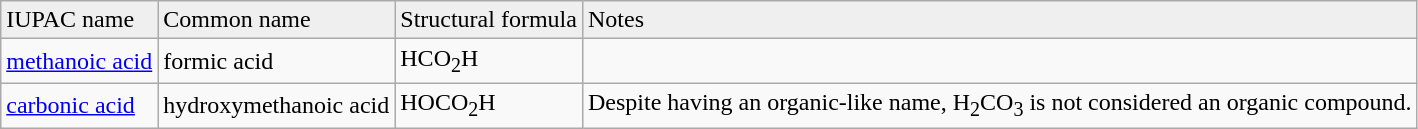<table class="wikitable">
<tr bgcolor="#efefef">
<td>IUPAC name</td>
<td>Common name</td>
<td>Structural formula</td>
<td>Notes</td>
</tr>
<tr>
<td><a href='#'>methanoic acid</a></td>
<td>formic acid</td>
<td>HCO<sub>2</sub>H</td>
<td></td>
</tr>
<tr>
<td><a href='#'>carbonic acid</a></td>
<td>hydroxymethanoic acid</td>
<td>HOCO<sub>2</sub>H</td>
<td>Despite having an organic-like name, H<sub>2</sub>CO<sub>3</sub> is not considered an organic compound.</td>
</tr>
</table>
